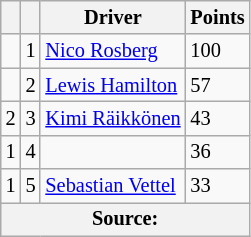<table class="wikitable" style="font-size: 85%;">
<tr>
<th></th>
<th></th>
<th>Driver</th>
<th>Points</th>
</tr>
<tr>
<td align="left"></td>
<td align="center">1</td>
<td> <a href='#'>Nico Rosberg</a></td>
<td align="left">100</td>
</tr>
<tr>
<td align="left"></td>
<td align="center">2</td>
<td> <a href='#'>Lewis Hamilton</a></td>
<td align="left">57</td>
</tr>
<tr>
<td align="left"> 2</td>
<td align="center">3</td>
<td> <a href='#'>Kimi Räikkönen</a></td>
<td align="left">43</td>
</tr>
<tr>
<td align="left"> 1</td>
<td align="center">4</td>
<td></td>
<td align="left">36</td>
</tr>
<tr>
<td align="left"> 1</td>
<td align="center">5</td>
<td> <a href='#'>Sebastian Vettel</a></td>
<td align="left">33</td>
</tr>
<tr>
<th colspan=4>Source:</th>
</tr>
</table>
